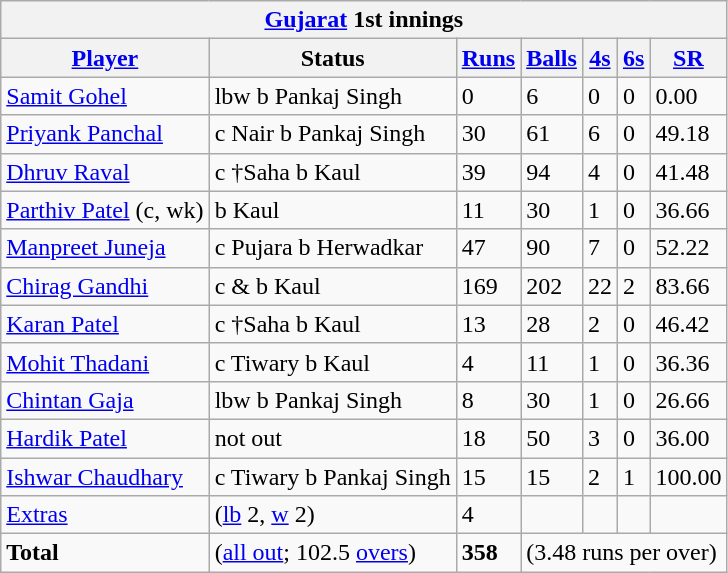<table class="wikitable">
<tr>
<th colspan="7"><a href='#'>Gujarat</a> 1st innings</th>
</tr>
<tr>
<th><a href='#'>Player</a></th>
<th>Status</th>
<th><a href='#'>Runs</a></th>
<th><a href='#'>Balls</a></th>
<th><a href='#'>4s</a></th>
<th><a href='#'>6s</a></th>
<th><a href='#'>SR</a></th>
</tr>
<tr>
<td><a href='#'>Samit Gohel</a></td>
<td>lbw b Pankaj Singh</td>
<td>0</td>
<td>6</td>
<td>0</td>
<td>0</td>
<td>0.00</td>
</tr>
<tr>
<td><a href='#'>Priyank Panchal</a></td>
<td>c Nair b Pankaj Singh</td>
<td>30</td>
<td>61</td>
<td>6</td>
<td>0</td>
<td>49.18</td>
</tr>
<tr>
<td><a href='#'>Dhruv Raval</a></td>
<td>c †Saha b Kaul</td>
<td>39</td>
<td>94</td>
<td>4</td>
<td>0</td>
<td>41.48</td>
</tr>
<tr>
<td><a href='#'>Parthiv Patel</a> (c, wk)</td>
<td>b Kaul</td>
<td>11</td>
<td>30</td>
<td>1</td>
<td>0</td>
<td>36.66</td>
</tr>
<tr>
<td><a href='#'>Manpreet Juneja</a></td>
<td>c Pujara b Herwadkar</td>
<td>47</td>
<td>90</td>
<td>7</td>
<td>0</td>
<td>52.22</td>
</tr>
<tr>
<td><a href='#'>Chirag Gandhi</a></td>
<td>c & b Kaul</td>
<td>169</td>
<td>202</td>
<td>22</td>
<td>2</td>
<td>83.66</td>
</tr>
<tr>
<td><a href='#'>Karan Patel</a></td>
<td>c †Saha b Kaul</td>
<td>13</td>
<td>28</td>
<td>2</td>
<td>0</td>
<td>46.42</td>
</tr>
<tr>
<td><a href='#'>Mohit Thadani</a></td>
<td>c Tiwary b Kaul</td>
<td>4</td>
<td>11</td>
<td>1</td>
<td>0</td>
<td>36.36</td>
</tr>
<tr>
<td><a href='#'>Chintan Gaja</a></td>
<td>lbw b Pankaj Singh</td>
<td>8</td>
<td>30</td>
<td>1</td>
<td>0</td>
<td>26.66</td>
</tr>
<tr>
<td><a href='#'>Hardik Patel</a></td>
<td>not out</td>
<td>18</td>
<td>50</td>
<td>3</td>
<td>0</td>
<td>36.00</td>
</tr>
<tr>
<td><a href='#'>Ishwar Chaudhary</a></td>
<td>c Tiwary b Pankaj Singh</td>
<td>15</td>
<td>15</td>
<td>2</td>
<td>1</td>
<td>100.00</td>
</tr>
<tr>
<td><a href='#'>Extras</a></td>
<td>(<a href='#'>lb</a> 2, <a href='#'>w</a> 2)</td>
<td>4</td>
<td></td>
<td></td>
<td></td>
<td></td>
</tr>
<tr>
<td><strong>Total</strong></td>
<td>(<a href='#'>all out</a>; 102.5 <a href='#'>overs</a>)</td>
<td><strong>358</strong></td>
<td colspan="4">(3.48 runs per over)</td>
</tr>
</table>
